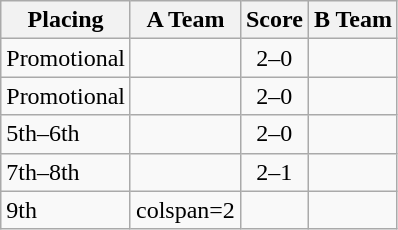<table class=wikitable style="border:1px solid #AAAAAA;">
<tr>
<th>Placing</th>
<th>A Team</th>
<th>Score</th>
<th>B Team</th>
</tr>
<tr>
<td>Promotional</td>
<td><strong></strong></td>
<td align="center">2–0</td>
<td></td>
</tr>
<tr>
<td>Promotional</td>
<td><strong></strong></td>
<td align="center">2–0</td>
<td></td>
</tr>
<tr>
<td>5th–6th</td>
<td><strong></strong></td>
<td align="center">2–0</td>
<td></td>
</tr>
<tr>
<td>7th–8th</td>
<td><strong></strong></td>
<td align="center">2–1</td>
<td></td>
</tr>
<tr>
<td>9th</td>
<td>colspan=2 </td>
<td></td>
</tr>
</table>
